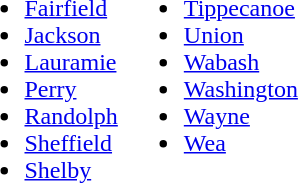<table>
<tr ---- valign="top">
<td><br><ul><li><a href='#'>Fairfield</a></li><li><a href='#'>Jackson</a></li><li><a href='#'>Lauramie</a></li><li><a href='#'>Perry</a></li><li><a href='#'>Randolph</a></li><li><a href='#'>Sheffield</a></li><li><a href='#'>Shelby</a></li></ul></td>
<td><br><ul><li><a href='#'>Tippecanoe</a></li><li><a href='#'>Union</a></li><li><a href='#'>Wabash</a></li><li><a href='#'>Washington</a></li><li><a href='#'>Wayne</a></li><li><a href='#'>Wea</a></li></ul></td>
</tr>
</table>
